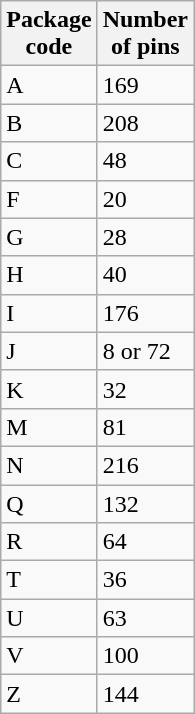<table class="wikitable sortable">
<tr>
<th scope="col">Package<br>code</th>
<th scope="col">Number<br>of pins</th>
</tr>
<tr>
<td>A</td>
<td>169</td>
</tr>
<tr>
<td>B</td>
<td>208</td>
</tr>
<tr>
<td>C</td>
<td>48</td>
</tr>
<tr>
<td>F</td>
<td>20</td>
</tr>
<tr>
<td>G</td>
<td>28</td>
</tr>
<tr>
<td>H</td>
<td>40</td>
</tr>
<tr>
<td>I</td>
<td>176</td>
</tr>
<tr>
<td>J</td>
<td>8 or 72</td>
</tr>
<tr>
<td>K</td>
<td>32</td>
</tr>
<tr>
<td>M</td>
<td>81</td>
</tr>
<tr>
<td>N</td>
<td>216</td>
</tr>
<tr>
<td>Q</td>
<td>132</td>
</tr>
<tr>
<td>R</td>
<td>64</td>
</tr>
<tr>
<td>T</td>
<td>36</td>
</tr>
<tr>
<td>U</td>
<td>63</td>
</tr>
<tr>
<td>V</td>
<td>100</td>
</tr>
<tr>
<td>Z</td>
<td>144</td>
</tr>
</table>
